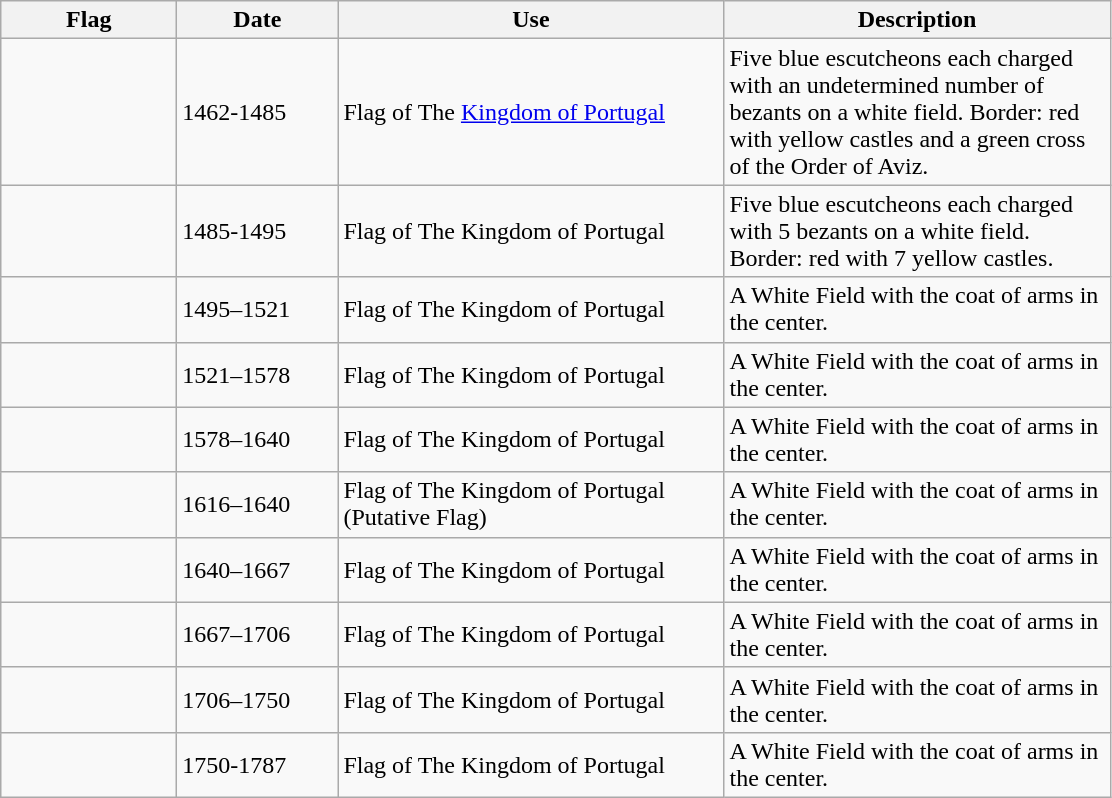<table class="wikitable">
<tr>
<th style="width:110px;">Flag</th>
<th style="width:100px;">Date</th>
<th style="width:250px;">Use</th>
<th style="width:250px;">Description</th>
</tr>
<tr>
<td></td>
<td>1462-1485</td>
<td>Flag of The <a href='#'>Kingdom of Portugal</a></td>
<td>Five blue escutcheons each charged with an undetermined number of bezants on a white field. Border: red with yellow castles and a green cross of the Order of Aviz.</td>
</tr>
<tr>
<td></td>
<td>1485-1495</td>
<td>Flag of The Kingdom of Portugal</td>
<td>Five blue escutcheons each charged with 5 bezants on a white field. Border: red with 7 yellow castles.</td>
</tr>
<tr>
<td></td>
<td>1495–1521</td>
<td>Flag of The Kingdom of Portugal</td>
<td>A White Field with the coat of arms in the center.</td>
</tr>
<tr>
<td></td>
<td>1521–1578</td>
<td>Flag of The Kingdom of Portugal</td>
<td>A White Field with the coat of arms in the center.</td>
</tr>
<tr>
<td></td>
<td>1578–1640</td>
<td>Flag of The Kingdom of Portugal</td>
<td>A White Field with the coat of arms in the center.</td>
</tr>
<tr>
<td></td>
<td>1616–1640</td>
<td>Flag of The Kingdom of Portugal (Putative Flag)</td>
<td>A White Field with the coat of arms in the center.</td>
</tr>
<tr>
<td></td>
<td>1640–1667</td>
<td>Flag of The Kingdom of Portugal</td>
<td>A White Field with the coat of arms in the center.</td>
</tr>
<tr>
<td></td>
<td>1667–1706</td>
<td>Flag of The Kingdom of Portugal</td>
<td>A White Field with the coat of arms in the center.</td>
</tr>
<tr>
<td></td>
<td>1706–1750</td>
<td>Flag of The Kingdom of Portugal</td>
<td>A White Field with the coat of arms in the center.</td>
</tr>
<tr>
<td></td>
<td>1750-1787</td>
<td>Flag of The Kingdom of Portugal</td>
<td>A White Field with the coat of arms in the center.</td>
</tr>
</table>
